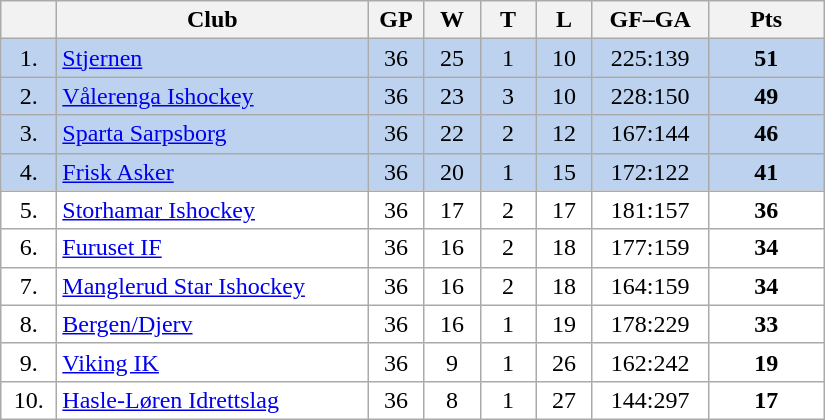<table class="wikitable">
<tr>
<th width="30"></th>
<th width="200">Club</th>
<th width="30">GP</th>
<th width="30">W</th>
<th width="30">T</th>
<th width="30">L</th>
<th width="70">GF–GA</th>
<th width="70">Pts</th>
</tr>
<tr bgcolor="#BCD2EE" align="center">
<td>1.</td>
<td align="left"><a href='#'>Stjernen</a></td>
<td>36</td>
<td>25</td>
<td>1</td>
<td>10</td>
<td>225:139</td>
<td><strong>51</strong></td>
</tr>
<tr bgcolor="#BCD2EE" align="center">
<td>2.</td>
<td align="left"><a href='#'>Vålerenga Ishockey</a></td>
<td>36</td>
<td>23</td>
<td>3</td>
<td>10</td>
<td>228:150</td>
<td><strong>49</strong></td>
</tr>
<tr bgcolor="#BCD2EE" align="center">
<td>3.</td>
<td align="left"><a href='#'>Sparta Sarpsborg</a></td>
<td>36</td>
<td>22</td>
<td>2</td>
<td>12</td>
<td>167:144</td>
<td><strong>46</strong></td>
</tr>
<tr bgcolor="#BCD2EE" align="center">
<td>4.</td>
<td align="left"><a href='#'>Frisk Asker</a></td>
<td>36</td>
<td>20</td>
<td>1</td>
<td>15</td>
<td>172:122</td>
<td><strong>41</strong></td>
</tr>
<tr bgcolor="#FFFFFF" align="center">
<td>5.</td>
<td align="left"><a href='#'>Storhamar Ishockey</a></td>
<td>36</td>
<td>17</td>
<td>2</td>
<td>17</td>
<td>181:157</td>
<td><strong>36</strong></td>
</tr>
<tr bgcolor="#FFFFFF" align="center">
<td>6.</td>
<td align="left"><a href='#'>Furuset IF</a></td>
<td>36</td>
<td>16</td>
<td>2</td>
<td>18</td>
<td>177:159</td>
<td><strong>34</strong></td>
</tr>
<tr bgcolor="#FFFFFF" align="center">
<td>7.</td>
<td align="left"><a href='#'>Manglerud Star Ishockey</a></td>
<td>36</td>
<td>16</td>
<td>2</td>
<td>18</td>
<td>164:159</td>
<td><strong>34</strong></td>
</tr>
<tr bgcolor="#FFFFFF" align="center">
<td>8.</td>
<td align="left"><a href='#'>Bergen/Djerv</a></td>
<td>36</td>
<td>16</td>
<td>1</td>
<td>19</td>
<td>178:229</td>
<td><strong>33</strong></td>
</tr>
<tr bgcolor="#FFFFFF" align="center">
<td>9.</td>
<td align="left"><a href='#'>Viking IK</a></td>
<td>36</td>
<td>9</td>
<td>1</td>
<td>26</td>
<td>162:242</td>
<td><strong>19</strong></td>
</tr>
<tr bgcolor="#FFFFFF" align="center">
<td>10.</td>
<td align="left"><a href='#'>Hasle-Løren Idrettslag</a></td>
<td>36</td>
<td>8</td>
<td>1</td>
<td>27</td>
<td>144:297</td>
<td><strong>17</strong></td>
</tr>
</table>
